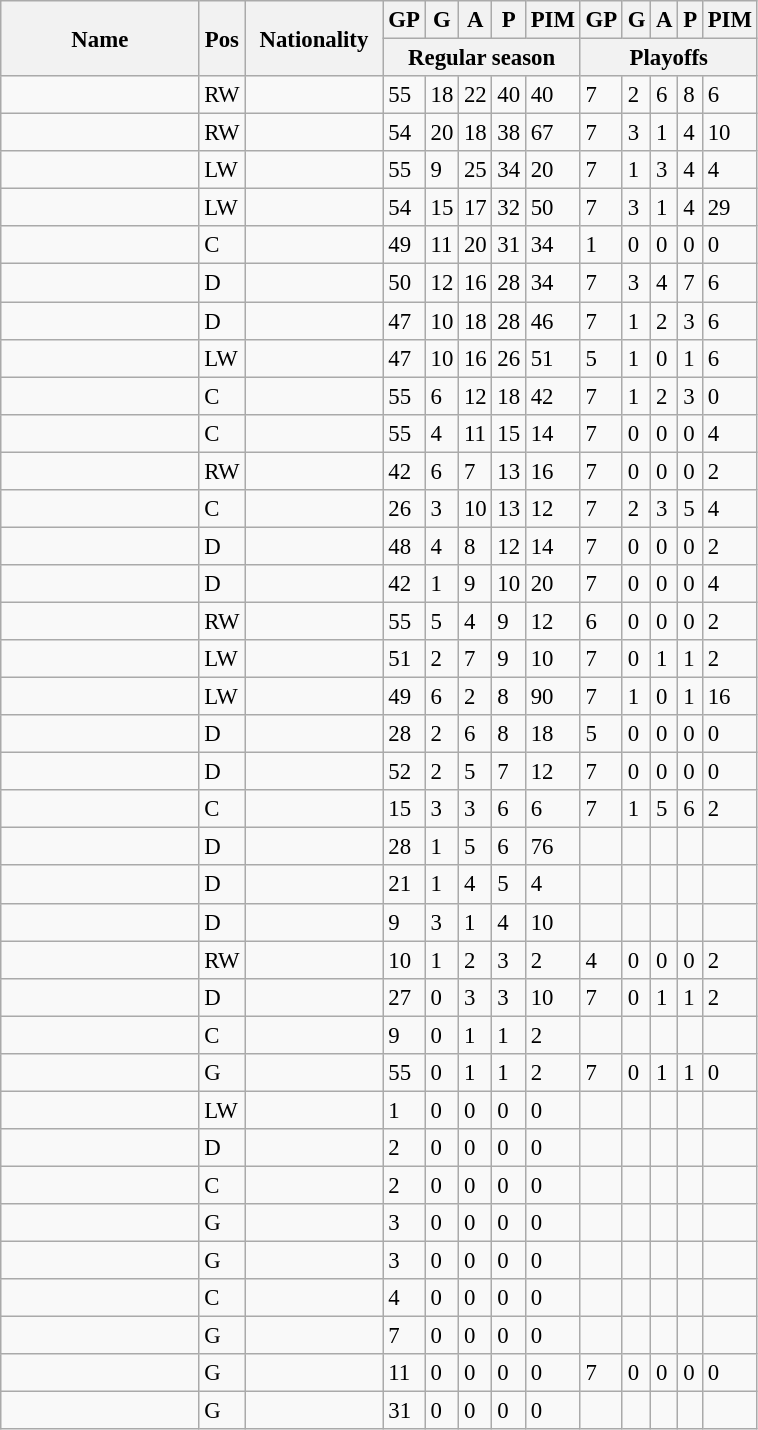<table class="wikitable sortable" style="text-align:left; font-size:95%">
<tr>
<th rowspan="2" width="125px">Name</th>
<th rowspan="2">Pos</th>
<th rowspan="2" width="85px">Nationality</th>
<th>GP</th>
<th>G</th>
<th>A</th>
<th>P</th>
<th>PIM</th>
<th>GP</th>
<th>G</th>
<th>A</th>
<th>P</th>
<th>PIM</th>
</tr>
<tr class="unsortable">
<th colspan="5">Regular season</th>
<th colspan="5">Playoffs</th>
</tr>
<tr>
<td></td>
<td>RW</td>
<td></td>
<td>55</td>
<td>18</td>
<td>22</td>
<td>40</td>
<td>40</td>
<td>7</td>
<td>2</td>
<td>6</td>
<td>8</td>
<td>6</td>
</tr>
<tr>
<td></td>
<td>RW</td>
<td></td>
<td>54</td>
<td>20</td>
<td>18</td>
<td>38</td>
<td>67</td>
<td>7</td>
<td>3</td>
<td>1</td>
<td>4</td>
<td>10</td>
</tr>
<tr>
<td></td>
<td>LW</td>
<td></td>
<td>55</td>
<td>9</td>
<td>25</td>
<td>34</td>
<td>20</td>
<td>7</td>
<td>1</td>
<td>3</td>
<td>4</td>
<td>4</td>
</tr>
<tr>
<td></td>
<td>LW</td>
<td></td>
<td>54</td>
<td>15</td>
<td>17</td>
<td>32</td>
<td>50</td>
<td>7</td>
<td>3</td>
<td>1</td>
<td>4</td>
<td>29</td>
</tr>
<tr>
<td></td>
<td>C</td>
<td></td>
<td>49</td>
<td>11</td>
<td>20</td>
<td>31</td>
<td>34</td>
<td>1</td>
<td>0</td>
<td>0</td>
<td>0</td>
<td>0</td>
</tr>
<tr>
<td></td>
<td>D</td>
<td></td>
<td>50</td>
<td>12</td>
<td>16</td>
<td>28</td>
<td>34</td>
<td>7</td>
<td>3</td>
<td>4</td>
<td>7</td>
<td>6</td>
</tr>
<tr>
<td></td>
<td>D</td>
<td></td>
<td>47</td>
<td>10</td>
<td>18</td>
<td>28</td>
<td>46</td>
<td>7</td>
<td>1</td>
<td>2</td>
<td>3</td>
<td>6</td>
</tr>
<tr>
<td></td>
<td>LW</td>
<td></td>
<td>47</td>
<td>10</td>
<td>16</td>
<td>26</td>
<td>51</td>
<td>5</td>
<td>1</td>
<td>0</td>
<td>1</td>
<td>6</td>
</tr>
<tr>
<td></td>
<td>C</td>
<td></td>
<td>55</td>
<td>6</td>
<td>12</td>
<td>18</td>
<td>42</td>
<td>7</td>
<td>1</td>
<td>2</td>
<td>3</td>
<td>0</td>
</tr>
<tr>
<td></td>
<td>C</td>
<td></td>
<td>55</td>
<td>4</td>
<td>11</td>
<td>15</td>
<td>14</td>
<td>7</td>
<td>0</td>
<td>0</td>
<td>0</td>
<td>4</td>
</tr>
<tr>
<td></td>
<td>RW</td>
<td></td>
<td>42</td>
<td>6</td>
<td>7</td>
<td>13</td>
<td>16</td>
<td>7</td>
<td>0</td>
<td>0</td>
<td>0</td>
<td>2</td>
</tr>
<tr>
<td></td>
<td>C</td>
<td></td>
<td>26</td>
<td>3</td>
<td>10</td>
<td>13</td>
<td>12</td>
<td>7</td>
<td>2</td>
<td>3</td>
<td>5</td>
<td>4</td>
</tr>
<tr>
<td></td>
<td>D</td>
<td></td>
<td>48</td>
<td>4</td>
<td>8</td>
<td>12</td>
<td>14</td>
<td>7</td>
<td>0</td>
<td>0</td>
<td>0</td>
<td>2</td>
</tr>
<tr>
<td></td>
<td>D</td>
<td></td>
<td>42</td>
<td>1</td>
<td>9</td>
<td>10</td>
<td>20</td>
<td>7</td>
<td>0</td>
<td>0</td>
<td>0</td>
<td>4</td>
</tr>
<tr>
<td></td>
<td>RW</td>
<td></td>
<td>55</td>
<td>5</td>
<td>4</td>
<td>9</td>
<td>12</td>
<td>6</td>
<td>0</td>
<td>0</td>
<td>0</td>
<td>2</td>
</tr>
<tr>
<td></td>
<td>LW</td>
<td></td>
<td>51</td>
<td>2</td>
<td>7</td>
<td>9</td>
<td>10</td>
<td>7</td>
<td>0</td>
<td>1</td>
<td>1</td>
<td>2</td>
</tr>
<tr>
<td></td>
<td>LW</td>
<td></td>
<td>49</td>
<td>6</td>
<td>2</td>
<td>8</td>
<td>90</td>
<td>7</td>
<td>1</td>
<td>0</td>
<td>1</td>
<td>16</td>
</tr>
<tr>
<td></td>
<td>D</td>
<td></td>
<td>28</td>
<td>2</td>
<td>6</td>
<td>8</td>
<td>18</td>
<td>5</td>
<td>0</td>
<td>0</td>
<td>0</td>
<td>0</td>
</tr>
<tr>
<td></td>
<td>D</td>
<td></td>
<td>52</td>
<td>2</td>
<td>5</td>
<td>7</td>
<td>12</td>
<td>7</td>
<td>0</td>
<td>0</td>
<td>0</td>
<td>0</td>
</tr>
<tr>
<td></td>
<td>C</td>
<td></td>
<td>15</td>
<td>3</td>
<td>3</td>
<td>6</td>
<td>6</td>
<td>7</td>
<td>1</td>
<td>5</td>
<td>6</td>
<td>2</td>
</tr>
<tr>
<td></td>
<td>D</td>
<td></td>
<td>28</td>
<td>1</td>
<td>5</td>
<td>6</td>
<td>76</td>
<td></td>
<td></td>
<td></td>
<td></td>
<td></td>
</tr>
<tr>
<td></td>
<td>D</td>
<td></td>
<td>21</td>
<td>1</td>
<td>4</td>
<td>5</td>
<td>4</td>
<td></td>
<td></td>
<td></td>
<td></td>
<td></td>
</tr>
<tr>
<td></td>
<td>D</td>
<td></td>
<td>9</td>
<td>3</td>
<td>1</td>
<td>4</td>
<td>10</td>
<td></td>
<td></td>
<td></td>
<td></td>
<td></td>
</tr>
<tr>
<td></td>
<td>RW</td>
<td></td>
<td>10</td>
<td>1</td>
<td>2</td>
<td>3</td>
<td>2</td>
<td>4</td>
<td>0</td>
<td>0</td>
<td>0</td>
<td>2</td>
</tr>
<tr>
<td></td>
<td>D</td>
<td></td>
<td>27</td>
<td>0</td>
<td>3</td>
<td>3</td>
<td>10</td>
<td>7</td>
<td>0</td>
<td>1</td>
<td>1</td>
<td>2</td>
</tr>
<tr>
<td></td>
<td>C</td>
<td></td>
<td>9</td>
<td>0</td>
<td>1</td>
<td>1</td>
<td>2</td>
<td></td>
<td></td>
<td></td>
<td></td>
<td></td>
</tr>
<tr>
<td></td>
<td>G</td>
<td></td>
<td>55</td>
<td>0</td>
<td>1</td>
<td>1</td>
<td>2</td>
<td>7</td>
<td>0</td>
<td>1</td>
<td>1</td>
<td>0</td>
</tr>
<tr>
<td></td>
<td>LW</td>
<td></td>
<td>1</td>
<td>0</td>
<td>0</td>
<td>0</td>
<td>0</td>
<td></td>
<td></td>
<td></td>
<td></td>
<td></td>
</tr>
<tr>
<td></td>
<td>D</td>
<td></td>
<td>2</td>
<td>0</td>
<td>0</td>
<td>0</td>
<td>0</td>
<td></td>
<td></td>
<td></td>
<td></td>
<td></td>
</tr>
<tr>
<td></td>
<td>C</td>
<td></td>
<td>2</td>
<td>0</td>
<td>0</td>
<td>0</td>
<td>0</td>
<td></td>
<td></td>
<td></td>
<td></td>
<td></td>
</tr>
<tr>
<td></td>
<td>G</td>
<td></td>
<td>3</td>
<td>0</td>
<td>0</td>
<td>0</td>
<td>0</td>
<td></td>
<td></td>
<td></td>
<td></td>
<td></td>
</tr>
<tr>
<td></td>
<td>G</td>
<td></td>
<td>3</td>
<td>0</td>
<td>0</td>
<td>0</td>
<td>0</td>
<td></td>
<td></td>
<td></td>
<td></td>
<td></td>
</tr>
<tr>
<td></td>
<td>C</td>
<td></td>
<td>4</td>
<td>0</td>
<td>0</td>
<td>0</td>
<td>0</td>
<td></td>
<td></td>
<td></td>
<td></td>
<td></td>
</tr>
<tr>
<td></td>
<td>G</td>
<td></td>
<td>7</td>
<td>0</td>
<td>0</td>
<td>0</td>
<td>0</td>
<td></td>
<td></td>
<td></td>
<td></td>
<td></td>
</tr>
<tr>
<td></td>
<td>G</td>
<td></td>
<td>11</td>
<td>0</td>
<td>0</td>
<td>0</td>
<td>0</td>
<td>7</td>
<td>0</td>
<td>0</td>
<td>0</td>
<td>0</td>
</tr>
<tr>
<td></td>
<td>G</td>
<td></td>
<td>31</td>
<td>0</td>
<td>0</td>
<td>0</td>
<td>0</td>
<td></td>
<td></td>
<td></td>
<td></td>
<td></td>
</tr>
</table>
